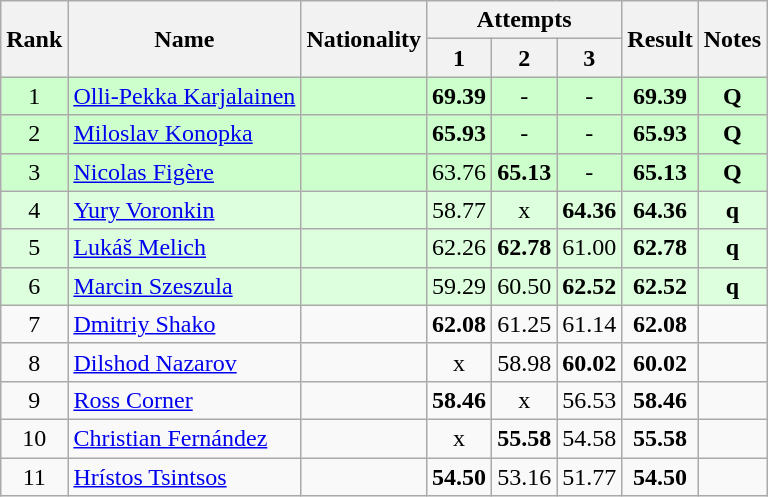<table class="wikitable sortable" style="text-align:center">
<tr>
<th rowspan=2>Rank</th>
<th rowspan=2>Name</th>
<th rowspan=2>Nationality</th>
<th colspan=3>Attempts</th>
<th rowspan=2>Result</th>
<th rowspan=2>Notes</th>
</tr>
<tr>
<th>1</th>
<th>2</th>
<th>3</th>
</tr>
<tr bgcolor=ccffcc>
<td>1</td>
<td align=left><a href='#'>Olli-Pekka Karjalainen</a></td>
<td align=left></td>
<td><strong>69.39</strong></td>
<td>-</td>
<td>-</td>
<td><strong>69.39</strong></td>
<td><strong>Q</strong></td>
</tr>
<tr bgcolor=ccffcc>
<td>2</td>
<td align=left><a href='#'>Miloslav Konopka</a></td>
<td align=left></td>
<td><strong>65.93</strong></td>
<td>-</td>
<td>-</td>
<td><strong>65.93</strong></td>
<td><strong>Q</strong></td>
</tr>
<tr bgcolor=ccffcc>
<td>3</td>
<td align=left><a href='#'>Nicolas Figère</a></td>
<td align=left></td>
<td>63.76</td>
<td><strong>65.13</strong></td>
<td>-</td>
<td><strong>65.13</strong></td>
<td><strong>Q</strong></td>
</tr>
<tr bgcolor=ddffdd>
<td>4</td>
<td align=left><a href='#'>Yury Voronkin</a></td>
<td align=left></td>
<td>58.77</td>
<td>x</td>
<td><strong>64.36</strong></td>
<td><strong>64.36</strong></td>
<td><strong>q</strong></td>
</tr>
<tr bgcolor=ddffdd>
<td>5</td>
<td align=left><a href='#'>Lukáš Melich</a></td>
<td align=left></td>
<td>62.26</td>
<td><strong>62.78</strong></td>
<td>61.00</td>
<td><strong>62.78</strong></td>
<td><strong>q</strong></td>
</tr>
<tr bgcolor=ddffdd>
<td>6</td>
<td align=left><a href='#'>Marcin Szeszula</a></td>
<td align=left></td>
<td>59.29</td>
<td>60.50</td>
<td><strong>62.52</strong></td>
<td><strong>62.52</strong></td>
<td><strong>q</strong></td>
</tr>
<tr>
<td>7</td>
<td align=left><a href='#'>Dmitriy Shako</a></td>
<td align=left></td>
<td><strong>62.08</strong></td>
<td>61.25</td>
<td>61.14</td>
<td><strong>62.08</strong></td>
<td></td>
</tr>
<tr>
<td>8</td>
<td align=left><a href='#'>Dilshod Nazarov</a></td>
<td align=left></td>
<td>x</td>
<td>58.98</td>
<td><strong>60.02</strong></td>
<td><strong>60.02</strong></td>
<td></td>
</tr>
<tr>
<td>9</td>
<td align=left><a href='#'>Ross Corner</a></td>
<td align=left></td>
<td><strong>58.46</strong></td>
<td>x</td>
<td>56.53</td>
<td><strong>58.46</strong></td>
<td></td>
</tr>
<tr>
<td>10</td>
<td align=left><a href='#'>Christian Fernández</a></td>
<td align=left></td>
<td>x</td>
<td><strong>55.58</strong></td>
<td>54.58</td>
<td><strong>55.58</strong></td>
<td></td>
</tr>
<tr>
<td>11</td>
<td align=left><a href='#'>Hrístos Tsintsos</a></td>
<td align=left></td>
<td><strong>54.50</strong></td>
<td>53.16</td>
<td>51.77</td>
<td><strong>54.50</strong></td>
<td></td>
</tr>
</table>
